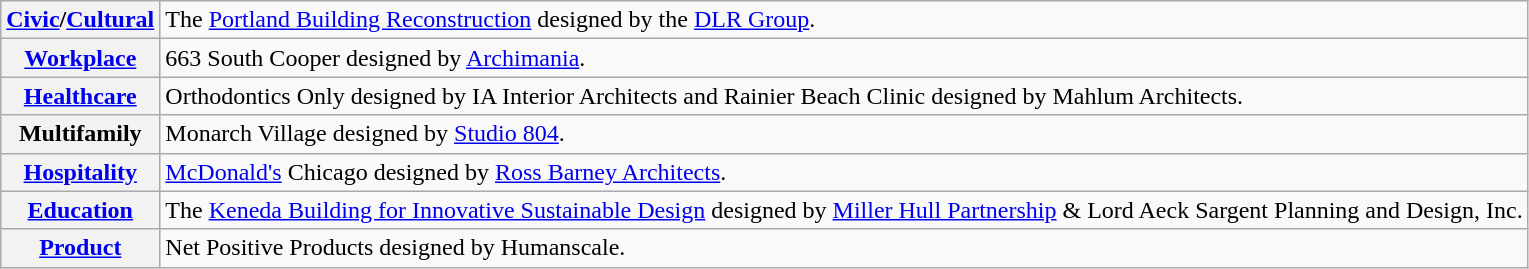<table class="wikitable mw-collapsible">
<tr>
<th><a href='#'>Civic</a>/<a href='#'>Cultural</a></th>
<td>The <a href='#'>Portland Building Reconstruction</a> designed by the <a href='#'>DLR Group</a>.</td>
</tr>
<tr>
<th><a href='#'>Workplace</a></th>
<td>663 South Cooper designed by <a href='#'>Archimania</a>.</td>
</tr>
<tr>
<th><a href='#'>Healthcare</a></th>
<td>Orthodontics Only designed by IA Interior Architects  and Rainier Beach Clinic designed by Mahlum Architects.</td>
</tr>
<tr>
<th>Multifamily</th>
<td>Monarch Village designed by <a href='#'>Studio 804</a>.</td>
</tr>
<tr>
<th><a href='#'>Hospitality</a></th>
<td><a href='#'>McDonald's</a> Chicago designed by <a href='#'>Ross Barney Architects</a>.</td>
</tr>
<tr>
<th><a href='#'>Education</a></th>
<td>The <a href='#'>Keneda Building for Innovative Sustainable Design</a> designed by <a href='#'>Miller Hull Partnership</a> & Lord Aeck Sargent Planning and Design, Inc.</td>
</tr>
<tr>
<th><a href='#'>Product</a></th>
<td>Net Positive Products designed by Humanscale.</td>
</tr>
</table>
